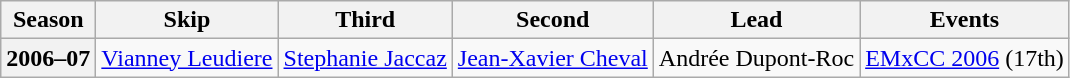<table class="wikitable">
<tr>
<th scope="col">Season</th>
<th scope="col">Skip</th>
<th scope="col">Third</th>
<th scope="col">Second</th>
<th scope="col">Lead</th>
<th scope="col">Events</th>
</tr>
<tr>
<th scope="row">2006–07</th>
<td><a href='#'>Vianney Leudiere</a></td>
<td><a href='#'>Stephanie Jaccaz</a></td>
<td><a href='#'>Jean-Xavier Cheval</a></td>
<td>Andrée Dupont-Roc</td>
<td><a href='#'>EMxCC 2006</a> (17th)</td>
</tr>
</table>
